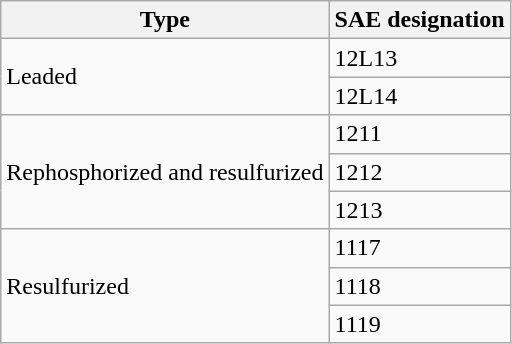<table class="wikitable">
<tr>
<th>Type</th>
<th>SAE designation</th>
</tr>
<tr>
<td rowspan=2>Leaded</td>
<td>12L13</td>
</tr>
<tr>
<td>12L14</td>
</tr>
<tr>
<td rowspan=3>Rephosphorized and resulfurized</td>
<td>1211</td>
</tr>
<tr>
<td>1212</td>
</tr>
<tr>
<td>1213</td>
</tr>
<tr>
<td rowspan=3>Resulfurized</td>
<td>1117</td>
</tr>
<tr>
<td>1118</td>
</tr>
<tr>
<td>1119</td>
</tr>
</table>
